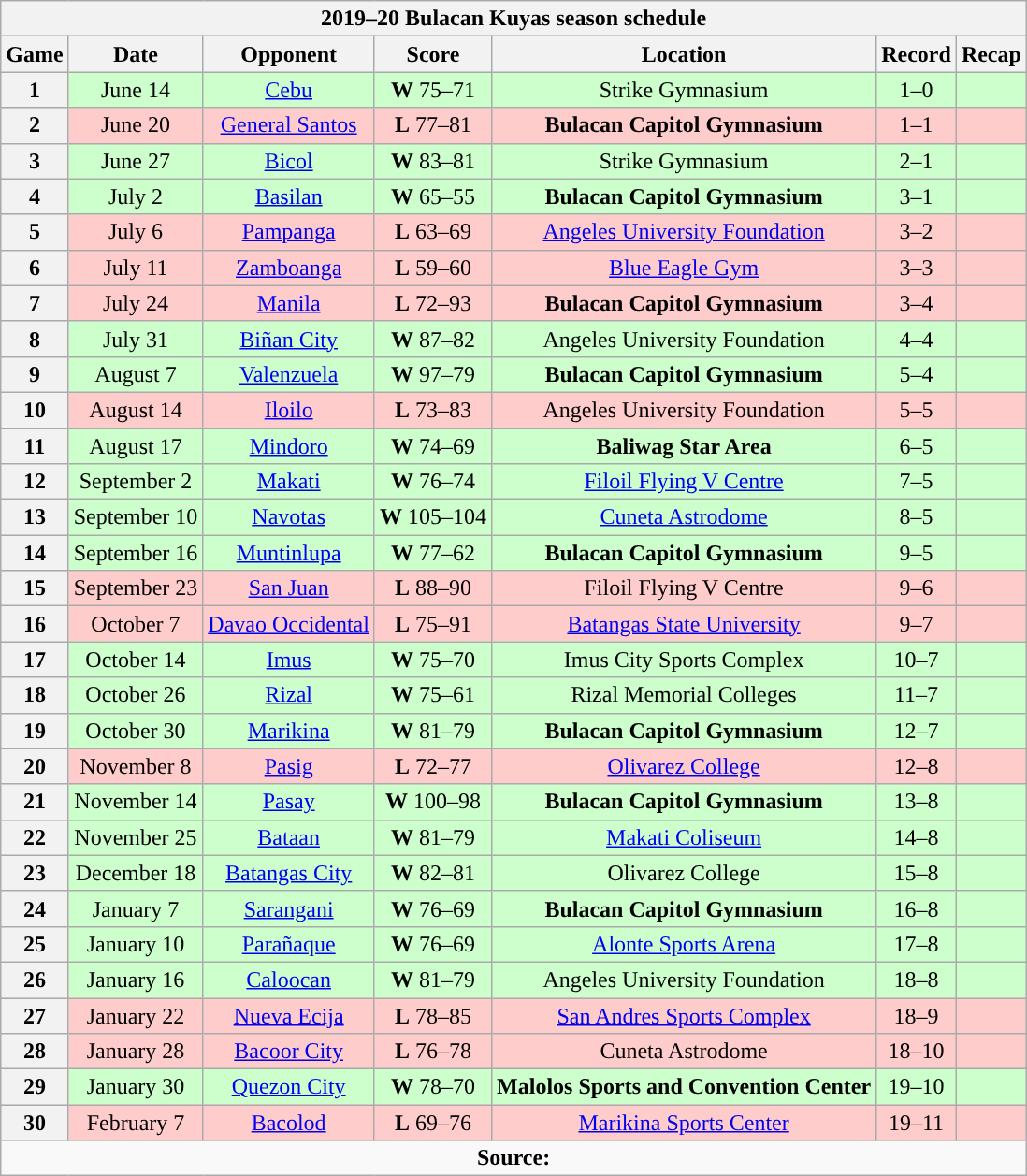<table class="wikitable" style="text-align:center">
<tr>
<th colspan=7>2019–20 Bulacan Kuyas season schedule</th>
</tr>
<tr>
<th>Game</th>
<th>Date</th>
<th>Opponent</th>
<th>Score</th>
<th>Location</th>
<th>Record</th>
<th>Recap<br></th>
</tr>
<tr style="background:#cfc">
<th>1</th>
<td>June 14</td>
<td><a href='#'>Cebu</a></td>
<td><strong>W</strong> 75–71</td>
<td>Strike Gymnasium</td>
<td>1–0</td>
<td></td>
</tr>
<tr style="background:#fcc">
<th>2</th>
<td>June 20</td>
<td><a href='#'>General Santos</a></td>
<td><strong>L</strong> 77–81</td>
<td><strong>Bulacan Capitol Gymnasium</strong></td>
<td>1–1</td>
<td></td>
</tr>
<tr style="background:#cfc">
<th>3</th>
<td>June 27</td>
<td><a href='#'>Bicol</a></td>
<td><strong>W</strong> 83–81</td>
<td>Strike Gymnasium</td>
<td>2–1</td>
<td></td>
</tr>
<tr style="background:#cfc">
<th>4</th>
<td>July 2</td>
<td><a href='#'>Basilan</a></td>
<td><strong>W</strong> 65–55</td>
<td><strong>Bulacan Capitol Gymnasium</strong></td>
<td>3–1</td>
<td></td>
</tr>
<tr style="background:#fcc">
<th>5</th>
<td>July 6</td>
<td><a href='#'>Pampanga</a></td>
<td><strong>L</strong> 63–69</td>
<td><a href='#'>Angeles University Foundation</a></td>
<td>3–2</td>
<td></td>
</tr>
<tr style="background:#fcc">
<th>6</th>
<td>July 11</td>
<td><a href='#'>Zamboanga</a></td>
<td><strong>L</strong> 59–60</td>
<td><a href='#'>Blue Eagle Gym</a></td>
<td>3–3</td>
<td></td>
</tr>
<tr style="background:#fcc">
<th>7</th>
<td>July 24</td>
<td><a href='#'>Manila</a></td>
<td><strong>L</strong> 72–93</td>
<td><strong>Bulacan Capitol Gymnasium</strong></td>
<td>3–4</td>
<td></td>
</tr>
<tr style="background:#cfc">
<th>8</th>
<td>July 31</td>
<td><a href='#'>Biñan City</a></td>
<td><strong>W</strong> 87–82</td>
<td>Angeles University Foundation</td>
<td>4–4</td>
<td></td>
</tr>
<tr style="background:#cfc">
<th>9</th>
<td>August 7</td>
<td><a href='#'>Valenzuela</a></td>
<td><strong>W</strong> 97–79</td>
<td><strong>Bulacan Capitol Gymnasium</strong></td>
<td>5–4</td>
<td></td>
</tr>
<tr style="background:#fcc">
<th>10</th>
<td>August 14</td>
<td><a href='#'>Iloilo</a></td>
<td><strong>L</strong> 73–83</td>
<td>Angeles University Foundation</td>
<td>5–5</td>
<td></td>
</tr>
<tr style="background:#cfc">
<th>11</th>
<td>August 17</td>
<td><a href='#'>Mindoro</a></td>
<td><strong>W</strong> 74–69</td>
<td><strong>Baliwag Star Area</strong></td>
<td>6–5</td>
<td><br></td>
</tr>
<tr style="background:#cfc">
<th>12</th>
<td>September 2</td>
<td><a href='#'>Makati</a></td>
<td><strong>W</strong> 76–74</td>
<td><a href='#'>Filoil Flying V Centre</a></td>
<td>7–5</td>
<td></td>
</tr>
<tr style="background:#cfc">
<th>13</th>
<td>September 10</td>
<td><a href='#'>Navotas</a></td>
<td><strong>W</strong> 105–104</td>
<td><a href='#'>Cuneta Astrodome</a></td>
<td>8–5</td>
<td></td>
</tr>
<tr style="background:#cfc">
<th>14</th>
<td>September 16</td>
<td><a href='#'>Muntinlupa</a></td>
<td><strong>W</strong> 77–62</td>
<td><strong>Bulacan Capitol Gymnasium</strong></td>
<td>9–5</td>
<td></td>
</tr>
<tr style="background:#fcc">
<th>15</th>
<td>September 23</td>
<td><a href='#'>San Juan</a></td>
<td><strong>L</strong> 88–90</td>
<td>Filoil Flying V Centre</td>
<td>9–6</td>
<td></td>
</tr>
<tr style="background:#fcc">
<th>16</th>
<td>October 7</td>
<td><a href='#'>Davao Occidental</a></td>
<td><strong>L</strong> 75–91</td>
<td><a href='#'>Batangas State University</a></td>
<td>9–7</td>
<td></td>
</tr>
<tr style="background:#cfc">
<th>17</th>
<td>October 14</td>
<td><a href='#'>Imus</a></td>
<td><strong>W</strong> 75–70</td>
<td>Imus City Sports Complex</td>
<td>10–7</td>
<td></td>
</tr>
<tr style="background:#cfc">
<th>18</th>
<td>October 26</td>
<td><a href='#'>Rizal</a></td>
<td><strong>W</strong> 75–61</td>
<td>Rizal Memorial Colleges</td>
<td>11–7</td>
<td></td>
</tr>
<tr style="background:#cfc">
<th>19</th>
<td>October 30</td>
<td><a href='#'>Marikina</a></td>
<td><strong>W</strong> 81–79</td>
<td><strong>Bulacan Capitol Gymnasium</strong></td>
<td>12–7</td>
<td></td>
</tr>
<tr style="background:#fcc">
<th>20</th>
<td>November 8</td>
<td><a href='#'>Pasig</a></td>
<td><strong>L</strong> 72–77</td>
<td><a href='#'>Olivarez College</a></td>
<td>12–8</td>
<td></td>
</tr>
<tr style="background:#cfc">
<th>21</th>
<td>November 14</td>
<td><a href='#'>Pasay</a></td>
<td><strong>W</strong> 100–98</td>
<td><strong>Bulacan Capitol Gymnasium</strong></td>
<td>13–8</td>
<td></td>
</tr>
<tr style="background:#cfc">
<th>22</th>
<td>November 25</td>
<td><a href='#'>Bataan</a></td>
<td><strong>W</strong> 81–79</td>
<td><a href='#'>Makati Coliseum</a></td>
<td>14–8</td>
<td><br></td>
</tr>
<tr style="background:#cfc">
<th>23</th>
<td>December 18</td>
<td><a href='#'>Batangas City</a></td>
<td><strong>W</strong> 82–81</td>
<td>Olivarez College</td>
<td>15–8</td>
<td></td>
</tr>
<tr style="background:#cfc">
<th>24</th>
<td>January 7</td>
<td><a href='#'>Sarangani</a></td>
<td><strong>W</strong> 76–69</td>
<td><strong>Bulacan Capitol Gymnasium</strong></td>
<td>16–8</td>
<td></td>
</tr>
<tr style="background:#cfc">
<th>25</th>
<td>January 10</td>
<td><a href='#'>Parañaque</a></td>
<td><strong>W</strong> 76–69</td>
<td><a href='#'>Alonte Sports Arena</a></td>
<td>17–8</td>
<td></td>
</tr>
<tr style="background:#cfc">
<th>26</th>
<td>January 16</td>
<td><a href='#'>Caloocan</a></td>
<td><strong>W</strong> 81–79</td>
<td>Angeles University Foundation</td>
<td>18–8</td>
<td></td>
</tr>
<tr style="background:#fcc">
<th>27</th>
<td>January 22</td>
<td><a href='#'>Nueva Ecija</a></td>
<td><strong>L</strong> 78–85</td>
<td><a href='#'>San Andres Sports Complex</a></td>
<td>18–9</td>
<td></td>
</tr>
<tr style="background:#fcc">
<th>28</th>
<td>January 28</td>
<td><a href='#'>Bacoor City</a></td>
<td><strong>L</strong> 76–78</td>
<td>Cuneta Astrodome</td>
<td>18–10</td>
<td></td>
</tr>
<tr style="background:#cfc">
<th>29</th>
<td>January 30</td>
<td><a href='#'>Quezon City</a></td>
<td><strong>W</strong> 78–70</td>
<td><strong>Malolos Sports and Convention Center</strong></td>
<td>19–10</td>
<td></td>
</tr>
<tr style="background:#fcc">
<th>30</th>
<td>February 7</td>
<td><a href='#'>Bacolod</a></td>
<td><strong>L</strong> 69–76</td>
<td><a href='#'>Marikina Sports Center</a></td>
<td>19–11</td>
<td></td>
</tr>
<tr>
<td colspan=7 align=center><strong>Source: </strong></td>
</tr>
</table>
